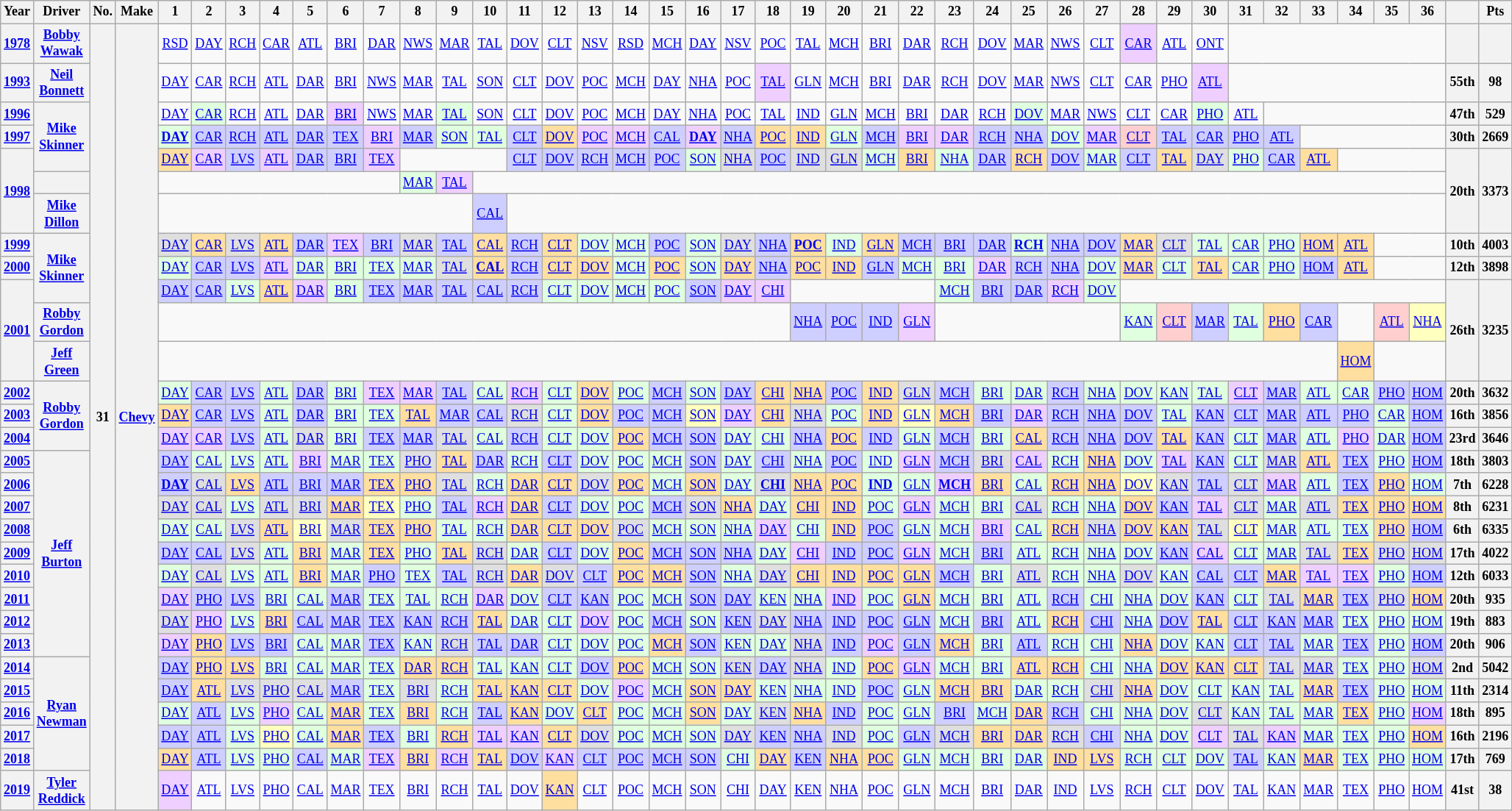<table class="wikitable" style="text-align:center; font-size:75%">
<tr>
<th>Year</th>
<th>Driver</th>
<th>No.</th>
<th>Make</th>
<th>1</th>
<th>2</th>
<th>3</th>
<th>4</th>
<th>5</th>
<th>6</th>
<th>7</th>
<th>8</th>
<th>9</th>
<th>10</th>
<th>11</th>
<th>12</th>
<th>13</th>
<th>14</th>
<th>15</th>
<th>16</th>
<th>17</th>
<th>18</th>
<th>19</th>
<th>20</th>
<th>21</th>
<th>22</th>
<th>23</th>
<th>24</th>
<th>25</th>
<th>26</th>
<th>27</th>
<th>28</th>
<th>29</th>
<th>30</th>
<th>31</th>
<th>32</th>
<th>33</th>
<th>34</th>
<th>35</th>
<th>36</th>
<th></th>
<th>Pts</th>
</tr>
<tr>
<th><a href='#'>1978</a></th>
<th><a href='#'>Bobby Wawak</a></th>
<th rowspan=30>31</th>
<th rowspan=30><a href='#'>Chevy</a></th>
<td><a href='#'>RSD</a></td>
<td><a href='#'>DAY</a></td>
<td><a href='#'>RCH</a></td>
<td><a href='#'>CAR</a></td>
<td><a href='#'>ATL</a></td>
<td><a href='#'>BRI</a></td>
<td><a href='#'>DAR</a></td>
<td><a href='#'>NWS</a></td>
<td><a href='#'>MAR</a></td>
<td><a href='#'>TAL</a></td>
<td><a href='#'>DOV</a></td>
<td><a href='#'>CLT</a></td>
<td><a href='#'>NSV</a></td>
<td><a href='#'>RSD</a></td>
<td><a href='#'>MCH</a></td>
<td><a href='#'>DAY</a></td>
<td><a href='#'>NSV</a></td>
<td><a href='#'>POC</a></td>
<td><a href='#'>TAL</a></td>
<td><a href='#'>MCH</a></td>
<td><a href='#'>BRI</a></td>
<td><a href='#'>DAR</a></td>
<td><a href='#'>RCH</a></td>
<td><a href='#'>DOV</a></td>
<td><a href='#'>MAR</a></td>
<td><a href='#'>NWS</a></td>
<td><a href='#'>CLT</a></td>
<td style="background:#EFCFFF;"><a href='#'>CAR</a><br></td>
<td><a href='#'>ATL</a></td>
<td><a href='#'>ONT</a></td>
<td colspan=6></td>
<th></th>
<th></th>
</tr>
<tr>
<th><a href='#'>1993</a></th>
<th><a href='#'>Neil Bonnett</a></th>
<td><a href='#'>DAY</a></td>
<td><a href='#'>CAR</a></td>
<td><a href='#'>RCH</a></td>
<td><a href='#'>ATL</a></td>
<td><a href='#'>DAR</a></td>
<td><a href='#'>BRI</a></td>
<td><a href='#'>NWS</a></td>
<td><a href='#'>MAR</a></td>
<td><a href='#'>TAL</a></td>
<td><a href='#'>SON</a></td>
<td><a href='#'>CLT</a></td>
<td><a href='#'>DOV</a></td>
<td><a href='#'>POC</a></td>
<td><a href='#'>MCH</a></td>
<td><a href='#'>DAY</a></td>
<td><a href='#'>NHA</a></td>
<td><a href='#'>POC</a></td>
<td style="background:#EFCFFF;"><a href='#'>TAL</a><br></td>
<td><a href='#'>GLN</a></td>
<td><a href='#'>MCH</a></td>
<td><a href='#'>BRI</a></td>
<td><a href='#'>DAR</a></td>
<td><a href='#'>RCH</a></td>
<td><a href='#'>DOV</a></td>
<td><a href='#'>MAR</a></td>
<td><a href='#'>NWS</a></td>
<td><a href='#'>CLT</a></td>
<td><a href='#'>CAR</a></td>
<td><a href='#'>PHO</a></td>
<td style="background:#EFCFFF;"><a href='#'>ATL</a><br></td>
<td colspan=6></td>
<th>55th</th>
<th>98</th>
</tr>
<tr>
<th><a href='#'>1996</a></th>
<th rowspan=3><a href='#'>Mike Skinner</a></th>
<td><a href='#'>DAY</a></td>
<td style="background:#DFFFDF;"><a href='#'>CAR</a><br></td>
<td><a href='#'>RCH</a></td>
<td><a href='#'>ATL</a></td>
<td><a href='#'>DAR</a></td>
<td style="background:#EFCFFF;"><a href='#'>BRI</a><br></td>
<td><a href='#'>NWS</a></td>
<td><a href='#'>MAR</a></td>
<td style="background:#DFFFDF;"><a href='#'>TAL</a><br></td>
<td><a href='#'>SON</a></td>
<td><a href='#'>CLT</a></td>
<td><a href='#'>DOV</a></td>
<td><a href='#'>POC</a></td>
<td><a href='#'>MCH</a></td>
<td><a href='#'>DAY</a></td>
<td><a href='#'>NHA</a></td>
<td><a href='#'>POC</a></td>
<td><a href='#'>TAL</a></td>
<td><a href='#'>IND</a></td>
<td><a href='#'>GLN</a></td>
<td><a href='#'>MCH</a></td>
<td><a href='#'>BRI</a></td>
<td><a href='#'>DAR</a></td>
<td><a href='#'>RCH</a></td>
<td style="background:#DFFFDF;"><a href='#'>DOV</a><br></td>
<td><a href='#'>MAR</a></td>
<td><a href='#'>NWS</a></td>
<td><a href='#'>CLT</a></td>
<td><a href='#'>CAR</a></td>
<td style="background:#DFFFDF;"><a href='#'>PHO</a><br></td>
<td><a href='#'>ATL</a></td>
<td colspan=5></td>
<th>47th</th>
<th>529</th>
</tr>
<tr>
<th><a href='#'>1997</a></th>
<td style="background:#DFFFDF;"><strong><a href='#'>DAY</a></strong><br></td>
<td style="background:#CFCFFF;"><a href='#'>CAR</a><br></td>
<td style="background:#CFCFFF;"><a href='#'>RCH</a><br></td>
<td style="background:#CFCFFF;"><a href='#'>ATL</a><br></td>
<td style="background:#CFCFFF;"><a href='#'>DAR</a><br></td>
<td style="background:#CFCFFF;"><a href='#'>TEX</a><br></td>
<td style="background:#EFCFFF;"><a href='#'>BRI</a><br></td>
<td style="background:#CFCFFF;"><a href='#'>MAR</a><br></td>
<td style="background:#DFFFDF;"><a href='#'>SON</a><br></td>
<td style="background:#DFFFDF;"><a href='#'>TAL</a><br></td>
<td style="background:#CFCFFF;"><a href='#'>CLT</a><br></td>
<td style="background:#FFDF9F;"><a href='#'>DOV</a><br></td>
<td style="background:#EFCFFF;"><a href='#'>POC</a><br></td>
<td style="background:#EFCFFF;"><a href='#'>MCH</a><br></td>
<td style="background:#CFCFFF;"><a href='#'>CAL</a><br></td>
<td style="background:#EFCFFF;"><strong><a href='#'>DAY</a></strong><br></td>
<td style="background:#CFCFFF;"><a href='#'>NHA</a><br></td>
<td style="background:#FFDF9F;"><a href='#'>POC</a><br></td>
<td style="background:#FFDF9F;"><a href='#'>IND</a><br></td>
<td style="background:#DFFFDF;"><a href='#'>GLN</a><br></td>
<td style="background:#CFCFFF;"><a href='#'>MCH</a><br></td>
<td style="background:#EFCFFF;"><a href='#'>BRI</a><br></td>
<td style="background:#EFCFFF;"><a href='#'>DAR</a><br></td>
<td style="background:#CFCFFF;"><a href='#'>RCH</a><br></td>
<td style="background:#CFCFFF;"><a href='#'>NHA</a><br></td>
<td style="background:#DFFFDF;"><a href='#'>DOV</a><br></td>
<td style="background:#EFCFFF;"><a href='#'>MAR</a><br></td>
<td style="background:#FFCFCF;"><a href='#'>CLT</a><br></td>
<td style="background:#CFCFFF;"><a href='#'>TAL</a><br></td>
<td style="background:#CFCFFF;"><a href='#'>CAR</a><br></td>
<td style="background:#CFCFFF;"><a href='#'>PHO</a><br></td>
<td style="background:#CFCFFF;"><a href='#'>ATL</a><br></td>
<td colspan=4></td>
<th>30th</th>
<th>2669</th>
</tr>
<tr>
<th rowspan=3><a href='#'>1998</a></th>
<td style="background:#FFDF9F;"><a href='#'>DAY</a><br></td>
<td style="background:#EFCFFF;"><a href='#'>CAR</a><br></td>
<td style="background:#CFCFFF;"><a href='#'>LVS</a><br></td>
<td style="background:#EFCFFF;"><a href='#'>ATL</a><br></td>
<td style="background:#CFCFFF;"><a href='#'>DAR</a><br></td>
<td style="background:#CFCFFF;"><a href='#'>BRI</a><br></td>
<td style="background:#EFCFFF;"><a href='#'>TEX</a><br></td>
<td colspan=3></td>
<td style="background:#CFCFFF;"><a href='#'>CLT</a><br></td>
<td style="background:#CFCFFF;"><a href='#'>DOV</a><br></td>
<td style="background:#CFCFFF;"><a href='#'>RCH</a><br></td>
<td style="background:#CFCFFF;"><a href='#'>MCH</a><br></td>
<td style="background:#CFCFFF;"><a href='#'>POC</a><br></td>
<td style="background:#DFFFDF;"><a href='#'>SON</a><br></td>
<td style="background:#DFDFDF;"><a href='#'>NHA</a><br></td>
<td style="background:#CFCFFF;"><a href='#'>POC</a><br></td>
<td style="background:#DFDFDF;"><a href='#'>IND</a><br></td>
<td style="background:#DFDFDF;"><a href='#'>GLN</a><br></td>
<td style="background:#DFFFDF;"><a href='#'>MCH</a><br></td>
<td style="background:#FFDF9F;"><a href='#'>BRI</a><br></td>
<td style="background:#DFFFDF;"><a href='#'>NHA</a><br></td>
<td style="background:#CFCFFF;"><a href='#'>DAR</a><br></td>
<td style="background:#FFDF9F;"><a href='#'>RCH</a><br></td>
<td style="background:#CFCFFF;"><a href='#'>DOV</a><br></td>
<td style="background:#DFFFDF;"><a href='#'>MAR</a><br></td>
<td style="background:#CFCFFF;"><a href='#'>CLT</a><br></td>
<td style="background:#FFDF9F;"><a href='#'>TAL</a><br></td>
<td style="background:#DFDFDF;"><a href='#'>DAY</a><br></td>
<td style="background:#DFFFDF;"><a href='#'>PHO</a><br></td>
<td style="background:#CFCFFF;"><a href='#'>CAR</a><br></td>
<td style="background:#FFDF9F;"><a href='#'>ATL</a><br></td>
<td colspan=3></td>
<th rowspan=3>20th</th>
<th rowspan=3>3373</th>
</tr>
<tr>
<th></th>
<td colspan=7></td>
<td style="background:#DFFFDF;"><a href='#'>MAR</a><br></td>
<td style="background:#EFCFFF;"><a href='#'>TAL</a><br></td>
<td colspan=27></td>
</tr>
<tr>
<th><a href='#'>Mike Dillon</a></th>
<td colspan=9></td>
<td style="background:#CFCFFF;"><a href='#'>CAL</a><br></td>
<td colspan=26></td>
</tr>
<tr>
<th><a href='#'>1999</a></th>
<th rowspan=3><a href='#'>Mike Skinner</a></th>
<td style="background:#DFDFDF;"><a href='#'>DAY</a><br></td>
<td style="background:#FFDF9F;"><a href='#'>CAR</a><br></td>
<td style="background:#DFDFDF;"><a href='#'>LVS</a><br></td>
<td style="background:#FFDF9F;"><a href='#'>ATL</a><br></td>
<td style="background:#CFCFFF;"><a href='#'>DAR</a><br></td>
<td style="background:#EFCFFF;"><a href='#'>TEX</a><br></td>
<td style="background:#CFCFFF;"><a href='#'>BRI</a><br></td>
<td style="background:#DFDFDF;"><a href='#'>MAR</a><br></td>
<td style="background:#CFCFFF;"><a href='#'>TAL</a><br></td>
<td style="background:#FFDF9F;"><a href='#'>CAL</a><br></td>
<td style="background:#CFCFFF;"><a href='#'>RCH</a><br></td>
<td style="background:#FFDF9F;"><a href='#'>CLT</a><br></td>
<td style="background:#DFFFDF;"><a href='#'>DOV</a><br></td>
<td style="background:#DFFFDF;"><a href='#'>MCH</a><br></td>
<td style="background:#CFCFFF;"><a href='#'>POC</a><br></td>
<td style="background:#DFFFDF;"><a href='#'>SON</a><br></td>
<td style="background:#DFDFDF;"><a href='#'>DAY</a><br></td>
<td style="background:#CFCFFF;"><a href='#'>NHA</a><br></td>
<td style="background:#FFDF9F;"><strong><a href='#'>POC</a></strong><br></td>
<td style="background:#DFFFDF;"><a href='#'>IND</a><br></td>
<td style="background:#FFDF9F;"><a href='#'>GLN</a><br></td>
<td style="background:#CFCFFF;"><a href='#'>MCH</a><br></td>
<td style="background:#CFCFFF;"><a href='#'>BRI</a><br></td>
<td style="background:#CFCFFF;"><a href='#'>DAR</a><br></td>
<td style="background:#DFFFDF;"><strong><a href='#'>RCH</a></strong><br></td>
<td style="background:#CFCFFF;"><a href='#'>NHA</a><br></td>
<td style="background:#CFCFFF;"><a href='#'>DOV</a><br></td>
<td style="background:#FFDF9F;"><a href='#'>MAR</a><br></td>
<td style="background:#DFDFDF;"><a href='#'>CLT</a><br></td>
<td style="background:#DFFFDF;"><a href='#'>TAL</a><br></td>
<td style="background:#DFFFDF;"><a href='#'>CAR</a><br></td>
<td style="background:#DFFFDF;"><a href='#'>PHO</a><br></td>
<td style="background:#FFDF9F;"><a href='#'>HOM</a><br></td>
<td style="background:#FFDF9F;"><a href='#'>ATL</a><br></td>
<td colspan=2></td>
<th>10th</th>
<th>4003</th>
</tr>
<tr>
<th><a href='#'>2000</a></th>
<td style="background:#DFFFDF;"><a href='#'>DAY</a><br></td>
<td style="background:#CFCFFF;"><a href='#'>CAR</a><br></td>
<td style="background:#CFCFFF;"><a href='#'>LVS</a><br></td>
<td style="background:#EFCFFF;"><a href='#'>ATL</a><br></td>
<td style="background:#DFFFDF;"><a href='#'>DAR</a><br></td>
<td style="background:#DFFFDF;"><a href='#'>BRI</a><br></td>
<td style="background:#DFFFDF;"><a href='#'>TEX</a><br></td>
<td style="background:#DFFFDF;"><a href='#'>MAR</a><br></td>
<td style="background:#DFDFDF;"><a href='#'>TAL</a><br></td>
<td style="background:#FFDF9F;"><strong><a href='#'>CAL</a></strong><br></td>
<td style="background:#CFCFFF;"><a href='#'>RCH</a><br></td>
<td style="background:#FFDF9F;"><a href='#'>CLT</a><br></td>
<td style="background:#FFDF9F;"><a href='#'>DOV</a><br></td>
<td style="background:#DFFFDF;"><a href='#'>MCH</a><br></td>
<td style="background:#FFDF9F;"><a href='#'>POC</a><br></td>
<td style="background:#DFFFDF;"><a href='#'>SON</a><br></td>
<td style="background:#FFDF9F;"><a href='#'>DAY</a><br></td>
<td style="background:#CFCFFF;"><a href='#'>NHA</a><br></td>
<td style="background:#FFDF9F;"><a href='#'>POC</a><br></td>
<td style="background:#FFDF9F;"><a href='#'>IND</a><br></td>
<td style="background:#CFCFFF;"><a href='#'>GLN</a><br></td>
<td style="background:#DFFFDF;"><a href='#'>MCH</a><br></td>
<td style="background:#DFFFDF;"><a href='#'>BRI</a><br></td>
<td style="background:#EFCFFF;"><a href='#'>DAR</a><br></td>
<td style="background:#CFCFFF;"><a href='#'>RCH</a><br></td>
<td style="background:#CFCFFF;"><a href='#'>NHA</a><br></td>
<td style="background:#DFFFDF;"><a href='#'>DOV</a><br></td>
<td style="background:#FFDF9F;"><a href='#'>MAR</a><br></td>
<td style="background:#DFFFDF;"><a href='#'>CLT</a><br></td>
<td style="background:#FFDF9F;"><a href='#'>TAL</a><br></td>
<td style="background:#DFFFDF;"><a href='#'>CAR</a><br></td>
<td style="background:#DFFFDF;"><a href='#'>PHO</a><br></td>
<td style="background:#CFCFFF;"><a href='#'>HOM</a><br></td>
<td style="background:#FFDF9F;"><a href='#'>ATL</a><br></td>
<td colspan=2></td>
<th>12th</th>
<th>3898</th>
</tr>
<tr>
<th rowspan=3><a href='#'>2001</a></th>
<td style="background:#CFCFFF;"><a href='#'>DAY</a><br></td>
<td style="background:#CFCFFF;"><a href='#'>CAR</a><br></td>
<td style="background:#DFFFDF;"><a href='#'>LVS</a><br></td>
<td style="background:#FFDF9F;"><a href='#'>ATL</a><br></td>
<td style="background:#EFCFFF;"><a href='#'>DAR</a><br></td>
<td style="background:#DFFFDF;"><a href='#'>BRI</a><br></td>
<td style="background:#CFCFFF;"><a href='#'>TEX</a><br></td>
<td style="background:#CFCFFF;"><a href='#'>MAR</a><br></td>
<td style="background:#CFCFFF;"><a href='#'>TAL</a><br></td>
<td style="background:#CFCFFF;"><a href='#'>CAL</a><br></td>
<td style="background:#CFCFFF;"><a href='#'>RCH</a><br></td>
<td style="background:#DFFFDF;"><a href='#'>CLT</a><br></td>
<td style="background:#DFFFDF;"><a href='#'>DOV</a><br></td>
<td style="background:#DFFFDF;"><a href='#'>MCH</a><br></td>
<td style="background:#DFFFDF;"><a href='#'>POC</a><br></td>
<td style="background:#CFCFFF;"><a href='#'>SON</a><br></td>
<td style="background:#EFCFFF;"><a href='#'>DAY</a><br></td>
<td style="background:#EFCFFF;"><a href='#'>CHI</a><br></td>
<td colspan=4></td>
<td style="background:#DFFFDF;"><a href='#'>MCH</a><br></td>
<td style="background:#CFCFFF;"><a href='#'>BRI</a><br></td>
<td style="background:#CFCFFF;"><a href='#'>DAR</a><br></td>
<td style="background:#EFCFFF;"><a href='#'>RCH</a><br></td>
<td style="background:#DFFFDF;"><a href='#'>DOV</a><br></td>
<td colspan=9></td>
<th rowspan=3>26th</th>
<th rowspan=3>3235</th>
</tr>
<tr>
<th><a href='#'>Robby Gordon</a></th>
<td colspan=18></td>
<td style="background:#CFCFFF;"><a href='#'>NHA</a><br></td>
<td style="background:#CFCFFF;"><a href='#'>POC</a><br></td>
<td style="background:#CFCFFF;"><a href='#'>IND</a><br></td>
<td style="background:#EFCFFF;"><a href='#'>GLN</a><br></td>
<td colspan=5></td>
<td style="background:#DFFFDF;"><a href='#'>KAN</a><br></td>
<td style="background:#FFCFCF;"><a href='#'>CLT</a><br></td>
<td style="background:#CFCFFF;"><a href='#'>MAR</a><br></td>
<td style="background:#DFFFDF;"><a href='#'>TAL</a><br></td>
<td style="background:#FFDF9F;"><a href='#'>PHO</a><br></td>
<td style="background:#CFCFFF;"><a href='#'>CAR</a><br></td>
<td></td>
<td style="background:#FFCFCF;"><a href='#'>ATL</a><br></td>
<td style="background:#FFFFBF;"><a href='#'>NHA</a><br></td>
</tr>
<tr>
<th><a href='#'>Jeff Green</a></th>
<td colspan=33></td>
<td style="background:#FFDF9F;"><a href='#'>HOM</a><br></td>
<td colspan=2></td>
</tr>
<tr>
<th><a href='#'>2002</a></th>
<th rowspan=3><a href='#'>Robby Gordon</a></th>
<td style="background:#DFFFDF;"><a href='#'>DAY</a><br></td>
<td style="background:#CFCFFF;"><a href='#'>CAR</a><br></td>
<td style="background:#CFCFFF;"><a href='#'>LVS</a><br></td>
<td style="background:#DFFFDF;"><a href='#'>ATL</a><br></td>
<td style="background:#CFCFFF;"><a href='#'>DAR</a><br></td>
<td style="background:#DFFFDF;"><a href='#'>BRI</a><br></td>
<td style="background:#EFCFFF;"><a href='#'>TEX</a><br></td>
<td style="background:#EFCFFF;"><a href='#'>MAR</a><br></td>
<td style="background:#CFCFFF;"><a href='#'>TAL</a><br></td>
<td style="background:#DFFFDF;"><a href='#'>CAL</a><br></td>
<td style="background:#EFCFFF;"><a href='#'>RCH</a><br></td>
<td style="background:#DFFFDF;"><a href='#'>CLT</a><br></td>
<td style="background:#FFDF9F;"><a href='#'>DOV</a><br></td>
<td style="background:#DFFFDF;"><a href='#'>POC</a><br></td>
<td style="background:#CFCFFF;"><a href='#'>MCH</a><br></td>
<td style="background:#DFFFDF;"><a href='#'>SON</a><br></td>
<td style="background:#CFCFFF;"><a href='#'>DAY</a><br></td>
<td style="background:#FFDF9F;"><a href='#'>CHI</a><br></td>
<td style="background:#FFDF9F;"><a href='#'>NHA</a><br></td>
<td style="background:#CFCFFF;"><a href='#'>POC</a><br></td>
<td style="background:#FFDF9F;"><a href='#'>IND</a><br></td>
<td style="background:#DFDFDF;"><a href='#'>GLN</a><br></td>
<td style="background:#CFCFFF;"><a href='#'>MCH</a><br></td>
<td style="background:#DFFFDF;"><a href='#'>BRI</a><br></td>
<td style="background:#DFFFDF;"><a href='#'>DAR</a><br></td>
<td style="background:#CFCFFF;"><a href='#'>RCH</a><br></td>
<td style="background:#DFFFDF;"><a href='#'>NHA</a><br></td>
<td style="background:#DFFFDF;"><a href='#'>DOV</a><br></td>
<td style="background:#DFFFDF;"><a href='#'>KAN</a><br></td>
<td style="background:#DFFFDF;"><a href='#'>TAL</a><br></td>
<td style="background:#EFCFFF;"><a href='#'>CLT</a><br></td>
<td style="background:#CFCFFF;"><a href='#'>MAR</a><br></td>
<td style="background:#DFFFDF;"><a href='#'>ATL</a><br></td>
<td style="background:#DFFFDF;"><a href='#'>CAR</a><br></td>
<td style="background:#CFCFFF;"><a href='#'>PHO</a><br></td>
<td style="background:#CFCFFF;"><a href='#'>HOM</a><br></td>
<th>20th</th>
<th>3632</th>
</tr>
<tr>
<th><a href='#'>2003</a></th>
<td style="background:#FFDF9F;"><a href='#'>DAY</a><br></td>
<td style="background:#CFCFFF;"><a href='#'>CAR</a><br></td>
<td style="background:#CFCFFF;"><a href='#'>LVS</a><br></td>
<td style="background:#DFFFDF;"><a href='#'>ATL</a><br></td>
<td style="background:#CFCFFF;"><a href='#'>DAR</a><br></td>
<td style="background:#DFFFDF;"><a href='#'>BRI</a><br></td>
<td style="background:#DFFFDF;"><a href='#'>TEX</a><br></td>
<td style="background:#FFDF9F;"><a href='#'>TAL</a><br></td>
<td style="background:#CFCFFF;"><a href='#'>MAR</a><br></td>
<td style="background:#CFCFFF;"><a href='#'>CAL</a><br></td>
<td style="background:#DFDFDF;"><a href='#'>RCH</a><br></td>
<td style="background:#DFFFDF;"><a href='#'>CLT</a><br></td>
<td style="background:#FFDF9F;"><a href='#'>DOV</a><br></td>
<td style="background:#CFCFFF;"><a href='#'>POC</a><br></td>
<td style="background:#CFCFFF;"><a href='#'>MCH</a><br></td>
<td style="background:#FFFFBF;"><a href='#'>SON</a><br></td>
<td style="background:#EFCFFF;"><a href='#'>DAY</a><br></td>
<td style="background:#FFDF9F;"><a href='#'>CHI</a><br></td>
<td style="background:#DFDFDF;"><a href='#'>NHA</a><br></td>
<td style="background:#DFFFDF;"><a href='#'>POC</a><br></td>
<td style="background:#FFDF9F;"><a href='#'>IND</a><br></td>
<td style="background:#FFFFBF;"><a href='#'>GLN</a><br></td>
<td style="background:#FFDF9F;"><a href='#'>MCH</a><br></td>
<td style="background:#CFCFFF;"><a href='#'>BRI</a><br></td>
<td style="background:#EFCFFF;"><a href='#'>DAR</a><br></td>
<td style="background:#CFCFFF;"><a href='#'>RCH</a><br></td>
<td style="background:#CFCFFF;"><a href='#'>NHA</a><br></td>
<td style="background:#CFCFFF;"><a href='#'>DOV</a><br></td>
<td style="background:#DFFFDF;"><a href='#'>TAL</a><br></td>
<td style="background:#CFCFFF;"><a href='#'>KAN</a><br></td>
<td style="background:#CFCFFF;"><a href='#'>CLT</a><br></td>
<td style="background:#CFCFFF;"><a href='#'>MAR</a><br></td>
<td style="background:#CFCFFF;"><a href='#'>ATL</a><br></td>
<td style="background:#CFCFFF;"><a href='#'>PHO</a><br></td>
<td style="background:#DFFFDF;"><a href='#'>CAR</a><br></td>
<td style="background:#CFCFFF;"><a href='#'>HOM</a><br></td>
<th>16th</th>
<th>3856</th>
</tr>
<tr>
<th><a href='#'>2004</a></th>
<td style="background:#EFCFFF;"><a href='#'>DAY</a><br></td>
<td style="background:#EFCFFF;"><a href='#'>CAR</a><br></td>
<td style="background:#CFCFFF;"><a href='#'>LVS</a><br></td>
<td style="background:#DFFFDF;"><a href='#'>ATL</a><br></td>
<td style="background:#DFDFDF;"><a href='#'>DAR</a><br></td>
<td style="background:#DFFFDF;"><a href='#'>BRI</a><br></td>
<td style="background:#CFCFFF;"><a href='#'>TEX</a><br></td>
<td style="background:#CFCFFF;"><a href='#'>MAR</a><br></td>
<td style="background:#DFDFDF;"><a href='#'>TAL</a><br></td>
<td style="background:#DFFFDF;"><a href='#'>CAL</a><br></td>
<td style="background:#CFCFFF;"><a href='#'>RCH</a><br></td>
<td style="background:#DFFFDF;"><a href='#'>CLT</a><br></td>
<td style="background:#DFFFDF;"><a href='#'>DOV</a><br></td>
<td style="background:#FFDF9F;"><a href='#'>POC</a><br></td>
<td style="background:#CFCFFF;"><a href='#'>MCH</a><br></td>
<td style="background:#CFCFFF;"><a href='#'>SON</a><br></td>
<td style="background:#DFFFDF;"><a href='#'>DAY</a><br></td>
<td style="background:#DFFFDF;"><a href='#'>CHI</a><br></td>
<td style="background:#CFCFFF;"><a href='#'>NHA</a><br></td>
<td style="background:#FFDF9F;"><a href='#'>POC</a><br></td>
<td style="background:#CFCFFF;"><a href='#'>IND</a><br></td>
<td style="background:#DFFFDF;"><a href='#'>GLN</a><br></td>
<td style="background:#CFCFFF;"><a href='#'>MCH</a><br></td>
<td style="background:#DFFFDF;"><a href='#'>BRI</a><br></td>
<td style="background:#FFDF9F;"><a href='#'>CAL</a><br></td>
<td style="background:#CFCFFF;"><a href='#'>RCH</a><br></td>
<td style="background:#CFCFFF;"><a href='#'>NHA</a><br></td>
<td style="background:#CFCFFF;"><a href='#'>DOV</a><br></td>
<td style="background:#FFDF9F;"><a href='#'>TAL</a><br></td>
<td style="background:#CFCFFF;"><a href='#'>KAN</a><br></td>
<td style="background:#DFFFDF;"><a href='#'>CLT</a><br></td>
<td style="background:#CFCFFF;"><a href='#'>MAR</a><br></td>
<td style="background:#DFFFDF;"><a href='#'>ATL</a><br></td>
<td style="background:#EFCFFF;"><a href='#'>PHO</a><br></td>
<td style="background:#DFFFDF;"><a href='#'>DAR</a><br></td>
<td style="background:#CFCFFF;"><a href='#'>HOM</a><br></td>
<th>23rd</th>
<th>3646</th>
</tr>
<tr>
<th><a href='#'>2005</a></th>
<th rowspan=9><a href='#'>Jeff Burton</a></th>
<td style="background:#CFCFFF;"><a href='#'>DAY</a><br></td>
<td style="background:#DFFFDF;"><a href='#'>CAL</a><br></td>
<td style="background:#DFFFDF;"><a href='#'>LVS</a><br></td>
<td style="background:#DFFFDF;"><a href='#'>ATL</a><br></td>
<td style="background:#EFCFFF;"><a href='#'>BRI</a><br></td>
<td style="background:#DFFFDF;"><a href='#'>MAR</a><br></td>
<td style="background:#DFFFDF;"><a href='#'>TEX</a><br></td>
<td style="background:#DFDFDF;"><a href='#'>PHO</a><br></td>
<td style="background:#FFDF9F;"><a href='#'>TAL</a><br></td>
<td style="background:#CFCFFF;"><a href='#'>DAR</a><br></td>
<td style="background:#DFFFDF;"><a href='#'>RCH</a><br></td>
<td style="background:#CFCFFF;"><a href='#'>CLT</a><br></td>
<td style="background:#DFFFDF;"><a href='#'>DOV</a><br></td>
<td style="background:#DFFFDF;"><a href='#'>POC</a><br></td>
<td style="background:#DFFFDF;"><a href='#'>MCH</a><br></td>
<td style="background:#CFCFFF;"><a href='#'>SON</a><br></td>
<td style="background:#DFFFDF;"><a href='#'>DAY</a><br></td>
<td style="background:#CFCFFF;"><a href='#'>CHI</a><br></td>
<td style="background:#DFFFDF;"><a href='#'>NHA</a><br></td>
<td style="background:#CFCFFF;"><a href='#'>POC</a><br></td>
<td style="background:#DFFFDF;"><a href='#'>IND</a><br></td>
<td style="background:#EFCFFF;"><a href='#'>GLN</a><br></td>
<td style="background:#CFCFFF;"><a href='#'>MCH</a><br></td>
<td style="background:#DFDFDF;"><a href='#'>BRI</a><br></td>
<td style="background:#EFCFFF;"><a href='#'>CAL</a><br></td>
<td style="background:#DFFFDF;"><a href='#'>RCH</a><br></td>
<td style="background:#FFDF9F;"><a href='#'>NHA</a><br></td>
<td style="background:#DFFFDF;"><a href='#'>DOV</a><br></td>
<td style="background:#EFCFFF;"><a href='#'>TAL</a><br></td>
<td style="background:#CFCFFF;"><a href='#'>KAN</a><br></td>
<td style="background:#DFFFDF;"><a href='#'>CLT</a><br></td>
<td style="background:#DFDFDF;"><a href='#'>MAR</a><br></td>
<td style="background:#FFDF9F;"><a href='#'>ATL</a><br></td>
<td style="background:#CFCFFF;"><a href='#'>TEX</a><br></td>
<td style="background:#DFFFDF;"><a href='#'>PHO</a><br></td>
<td style="background:#CFCFFF;"><a href='#'>HOM</a><br></td>
<th>18th</th>
<th>3803</th>
</tr>
<tr>
<th><a href='#'>2006</a></th>
<td style="background:#CFCFFF;"><strong><a href='#'>DAY</a></strong><br></td>
<td style="background:#DFDFDF;"><a href='#'>CAL</a><br></td>
<td style="background:#FFDF9F;"><a href='#'>LVS</a><br></td>
<td style="background:#CFCFFF;"><a href='#'>ATL</a><br></td>
<td style="background:#CFCFFF;"><a href='#'>BRI</a><br></td>
<td style="background:#CFCFFF;"><a href='#'>MAR</a><br></td>
<td style="background:#FFDF9F;"><a href='#'>TEX</a><br></td>
<td style="background:#FFDF9F;"><a href='#'>PHO</a><br></td>
<td style="background:#DFDFDF;"><a href='#'>TAL</a><br></td>
<td style="background:#DFFFDF;"><a href='#'>RCH</a><br></td>
<td style="background:#FFDF9F;"><a href='#'>DAR</a><br></td>
<td style="background:#FFDF9F;"><a href='#'>CLT</a><br></td>
<td style="background:#DFDFDF;"><a href='#'>DOV</a><br></td>
<td style="background:#FFDF9F;"><a href='#'>POC</a><br></td>
<td style="background:#DFFFDF;"><a href='#'>MCH</a><br></td>
<td style="background:#FFDF9F;"><a href='#'>SON</a><br></td>
<td style="background:#DFFFDF;"><a href='#'>DAY</a><br></td>
<td style="background:#DFDFDF;"><strong><a href='#'>CHI</a></strong><br></td>
<td style="background:#FFDF9F;"><a href='#'>NHA</a><br></td>
<td style="background:#FFDF9F;"><a href='#'>POC</a><br></td>
<td style="background:#DFFFDF;"><strong><a href='#'>IND</a></strong><br></td>
<td style="background:#DFFFDF;"><a href='#'>GLN</a><br></td>
<td style="background:#EFCFFF;"><strong><a href='#'>MCH</a></strong><br></td>
<td style="background:#FFDF9F;"><a href='#'>BRI</a><br></td>
<td style="background:#DFFFDF;"><a href='#'>CAL</a><br></td>
<td style="background:#FFDF9F;"><a href='#'>RCH</a><br></td>
<td style="background:#FFDF9F;"><a href='#'>NHA</a><br></td>
<td style="background:#FFFFBF;"><a href='#'>DOV</a><br></td>
<td style="background:#DFDFDF;"><a href='#'>KAN</a><br></td>
<td style="background:#CFCFFF;"><a href='#'>TAL</a><br></td>
<td style="background:#DFDFDF;"><a href='#'>CLT</a><br></td>
<td style="background:#EFCFFF;"><a href='#'>MAR</a><br></td>
<td style="background:#DFFFDF;"><a href='#'>ATL</a><br></td>
<td style="background:#CFCFFF;"><a href='#'>TEX</a><br></td>
<td style="background:#FFDF9F;"><a href='#'>PHO</a><br></td>
<td style="background:#DFFFDF;"><a href='#'>HOM</a><br></td>
<th>7th</th>
<th>6228</th>
</tr>
<tr>
<th><a href='#'>2007</a></th>
<td style="background:#DFDFDF;"><a href='#'>DAY</a><br></td>
<td style="background:#DFDFDF;"><a href='#'>CAL</a><br></td>
<td style="background:#DFFFDF;"><a href='#'>LVS</a><br></td>
<td style="background:#DFDFDF;"><a href='#'>ATL</a><br></td>
<td style="background:#DFDFDF;"><a href='#'>BRI</a><br></td>
<td style="background:#FFDF9F;"><a href='#'>MAR</a><br></td>
<td style="background:#FFFFBF;"><a href='#'>TEX</a><br></td>
<td style="background:#DFFFDF;"><a href='#'>PHO</a><br></td>
<td style="background:#CFCFFF;"><a href='#'>TAL</a><br></td>
<td style="background:#EFCFFF;"><a href='#'>RCH</a><br></td>
<td style="background:#FFDF9F;"><a href='#'>DAR</a><br></td>
<td style="background:#CFCFFF;"><a href='#'>CLT</a><br></td>
<td style="background:#DFFFDF;"><a href='#'>DOV</a><br></td>
<td style="background:#DFFFDF;"><a href='#'>POC</a><br></td>
<td style="background:#CFCFFF;"><a href='#'>MCH</a><br></td>
<td style="background:#DFDFDF;"><a href='#'>SON</a><br></td>
<td style="background:#FFDF9F;"><a href='#'>NHA</a><br></td>
<td style="background:#DFFFDF;"><a href='#'>DAY</a><br></td>
<td style="background:#FFDF9F;"><a href='#'>CHI</a><br></td>
<td style="background:#FFDF9F;"><a href='#'>IND</a><br></td>
<td style="background:#DFFFDF;"><a href='#'>POC</a><br></td>
<td style="background:#EFCFFF;"><a href='#'>GLN</a><br></td>
<td style="background:#DFFFDF;"><a href='#'>MCH</a><br></td>
<td style="background:#DFFFDF;"><a href='#'>BRI</a><br></td>
<td style="background:#DFDFDF;"><a href='#'>CAL</a><br></td>
<td style="background:#DFFFDF;"><a href='#'>RCH</a><br></td>
<td style="background:#DFFFDF;"><a href='#'>NHA</a><br></td>
<td style="background:#FFDF9F;"><a href='#'>DOV</a><br></td>
<td style="background:#CFCFFF;"><a href='#'>KAN</a><br></td>
<td style="background:#EFCFFF;"><a href='#'>TAL</a><br></td>
<td style="background:#DFDFDF;"><a href='#'>CLT</a><br></td>
<td style="background:#DFFFDF;"><a href='#'>MAR</a><br></td>
<td style="background:#DFDFDF;"><a href='#'>ATL</a><br></td>
<td style="background:#FFDF9F;"><a href='#'>TEX</a><br></td>
<td style="background:#FFDF9F;"><a href='#'>PHO</a><br></td>
<td style="background:#FFDF9F;"><a href='#'>HOM</a><br></td>
<th>8th</th>
<th>6231</th>
</tr>
<tr>
<th><a href='#'>2008</a></th>
<td style="background:#DFFFDF;"><a href='#'>DAY</a><br></td>
<td style="background:#DFFFDF;"><a href='#'>CAL</a><br></td>
<td style="background:#DFDFDF;"><a href='#'>LVS</a><br></td>
<td style="background:#FFDF9F;"><a href='#'>ATL</a><br></td>
<td style="background:#FFFFBF;"><a href='#'>BRI</a><br></td>
<td style="background:#DFDFDF;"><a href='#'>MAR</a><br></td>
<td style="background:#FFDF9F;"><a href='#'>TEX</a><br></td>
<td style="background:#FFDF9F;"><a href='#'>PHO</a><br></td>
<td style="background:#DFFFDF;"><a href='#'>TAL</a><br></td>
<td style="background:#DFFFDF;"><a href='#'>RCH</a><br></td>
<td style="background:#FFDF9F;"><a href='#'>DAR</a><br></td>
<td style="background:#FFDF9F;"><a href='#'>CLT</a><br></td>
<td style="background:#FFDF9F;"><a href='#'>DOV</a><br></td>
<td style="background:#DFDFDF;"><a href='#'>POC</a><br></td>
<td style="background:#DFFFDF;"><a href='#'>MCH</a><br></td>
<td style="background:#DFFFDF;"><a href='#'>SON</a><br></td>
<td style="background:#DFFFDF;"><a href='#'>NHA</a><br></td>
<td style="background:#EFCFFF;"><a href='#'>DAY</a><br></td>
<td style="background:#DFFFDF;"><a href='#'>CHI</a><br></td>
<td style="background:#FFDF9F;"><a href='#'>IND</a><br></td>
<td style="background:#CFCFFF;"><a href='#'>POC</a><br></td>
<td style="background:#DFFFDF;"><a href='#'>GLN</a><br></td>
<td style="background:#DFFFDF;"><a href='#'>MCH</a><br></td>
<td style="background:#EFCFFF;"><a href='#'>BRI</a><br></td>
<td style="background:#DFFFDF;"><a href='#'>CAL</a><br></td>
<td style="background:#FFDF9F;"><a href='#'>RCH</a><br></td>
<td style="background:#DFDFDF;"><a href='#'>NHA</a><br></td>
<td style="background:#FFDF9F;"><a href='#'>DOV</a><br></td>
<td style="background:#FFDF9F;"><a href='#'>KAN</a><br></td>
<td style="background:#DFDFDF;"><a href='#'>TAL</a><br></td>
<td style="background:#FFFFBF;"><a href='#'>CLT</a><br></td>
<td style="background:#DFFFDF;"><a href='#'>MAR</a><br></td>
<td style="background:#DFFFDF;"><a href='#'>ATL</a><br></td>
<td style="background:#DFFFDF;"><a href='#'>TEX</a><br></td>
<td style="background:#FFDF9F;"><a href='#'>PHO</a><br></td>
<td style="background:#CFCFFF;"><a href='#'>HOM</a><br></td>
<th>6th</th>
<th>6335</th>
</tr>
<tr>
<th><a href='#'>2009</a></th>
<td style="background:#CFCFFF;"><a href='#'>DAY</a><br></td>
<td style="background:#CFCFFF;"><a href='#'>CAL</a><br></td>
<td style="background:#DFDFDF;"><a href='#'>LVS</a><br></td>
<td style="background:#DFFFDF;"><a href='#'>ATL</a><br></td>
<td style="background:#FFDF9F;"><a href='#'>BRI</a><br></td>
<td style="background:#DFFFDF;"><a href='#'>MAR</a><br></td>
<td style="background:#FFDF9F;"><a href='#'>TEX</a><br></td>
<td style="background:#DFFFDF;"><a href='#'>PHO</a><br></td>
<td style="background:#FFDF9F;"><a href='#'>TAL</a><br></td>
<td style="background:#DFDFDF;"><a href='#'>RCH</a><br></td>
<td style="background:#DFFFDF;"><a href='#'>DAR</a><br></td>
<td style="background:#CFCFFF;"><a href='#'>CLT</a><br></td>
<td style="background:#DFFFDF;"><a href='#'>DOV</a><br></td>
<td style="background:#FFDF9F;"><a href='#'>POC</a><br></td>
<td style="background:#CFCFFF;"><a href='#'>MCH</a><br></td>
<td style="background:#CFCFFF;"><a href='#'>SON</a><br></td>
<td style="background:#CFCFFF;"><a href='#'>NHA</a><br></td>
<td style="background:#DFFFDF;"><a href='#'>DAY</a><br></td>
<td style="background:#EFCFFF;"><a href='#'>CHI</a><br></td>
<td style="background:#CFCFFF;"><a href='#'>IND</a><br></td>
<td style="background:#CFCFFF;"><a href='#'>POC</a><br></td>
<td style="background:#EFCFFF;"><a href='#'>GLN</a><br></td>
<td style="background:#DFFFDF;"><a href='#'>MCH</a><br></td>
<td style="background:#CFCFFF;"><a href='#'>BRI</a><br></td>
<td style="background:#DFFFDF;"><a href='#'>ATL</a><br></td>
<td style="background:#DFFFDF;"><a href='#'>RCH</a><br></td>
<td style="background:#DFFFDF;"><a href='#'>NHA</a><br></td>
<td style="background:#DFFFDF;"><a href='#'>DOV</a><br></td>
<td style="background:#CFCFFF;"><a href='#'>KAN</a><br></td>
<td style="background:#EFCFFF;"><a href='#'>CAL</a><br></td>
<td style="background:#DFFFDF;"><a href='#'>CLT</a><br></td>
<td style="background:#DFFFDF;"><a href='#'>MAR</a><br></td>
<td style="background:#DFDFDF;"><a href='#'>TAL</a><br></td>
<td style="background:#FFDF9F;"><a href='#'>TEX</a><br></td>
<td style="background:#DFDFDF;"><a href='#'>PHO</a><br></td>
<td style="background:#DFDFDF;"><a href='#'>HOM</a><br></td>
<th>17th</th>
<th>4022</th>
</tr>
<tr>
<th><a href='#'>2010</a></th>
<td style="background:#DFFFDF;"><a href='#'>DAY</a><br></td>
<td style="background:#DFDFDF;"><a href='#'>CAL</a><br></td>
<td style="background:#DFFFDF;"><a href='#'>LVS</a><br></td>
<td style="background:#DFFFDF;"><a href='#'>ATL</a><br></td>
<td style="background:#FFDF9F;"><a href='#'>BRI</a><br></td>
<td style="background:#DFFFDF;"><a href='#'>MAR</a><br></td>
<td style="background:#CFCFFF;"><a href='#'>PHO</a><br></td>
<td style="background:#DFFFDF;"><a href='#'>TEX</a><br></td>
<td style="background:#CFCFFF;"><a href='#'>TAL</a><br></td>
<td style="background:#DFDFDF;"><a href='#'>RCH</a><br></td>
<td style="background:#FFDF9F;"><a href='#'>DAR</a><br></td>
<td style="background:#DFDFDF;"><a href='#'>DOV</a><br></td>
<td style="background:#CFCFFF;"><a href='#'>CLT</a><br></td>
<td style="background:#FFDF9F;"><a href='#'>POC</a><br></td>
<td style="background:#FFDF9F;"><a href='#'>MCH</a><br></td>
<td style="background:#CFCFFF;"><a href='#'>SON</a><br></td>
<td style="background:#DFFFDF;"><a href='#'>NHA</a><br></td>
<td style="background:#DFDFDF;"><a href='#'>DAY</a><br></td>
<td style="background:#FFDF9F;"><a href='#'>CHI</a><br></td>
<td style="background:#FFDF9F;"><a href='#'>IND</a><br></td>
<td style="background:#FFDF9F;"><a href='#'>POC</a><br></td>
<td style="background:#FFDF9F;"><a href='#'>GLN</a><br></td>
<td style="background:#CFCFFF;"><a href='#'>MCH</a><br></td>
<td style="background:#DFFFDF;"><a href='#'>BRI</a><br></td>
<td style="background:#DFDFDF;"><a href='#'>ATL</a><br></td>
<td style="background:#DFFFDF;"><a href='#'>RCH</a><br></td>
<td style="background:#DFFFDF;"><a href='#'>NHA</a><br></td>
<td style="background:#DFDFDF;"><a href='#'>DOV</a><br></td>
<td style="background:#DFFFDF;"><a href='#'>KAN</a><br></td>
<td style="background:#CFCFFF;"><a href='#'>CAL</a><br></td>
<td style="background:#CFCFFF;"><a href='#'>CLT</a><br></td>
<td style="background:#FFDF9F;"><a href='#'>MAR</a><br></td>
<td style="background:#EFCFFF;"><a href='#'>TAL</a><br></td>
<td style="background:#EFCFFF;"><a href='#'>TEX</a><br></td>
<td style="background:#DFFFDF;"><a href='#'>PHO</a><br></td>
<td style="background:#CFCFFF;"><a href='#'>HOM</a><br></td>
<th>12th</th>
<th>6033</th>
</tr>
<tr>
<th><a href='#'>2011</a></th>
<td style="background:#EFCFFF;"><a href='#'>DAY</a><br></td>
<td style="background:#CFCFFF;"><a href='#'>PHO</a><br></td>
<td style="background:#CFCFFF;"><a href='#'>LVS</a><br></td>
<td style="background:#DFFFDF;"><a href='#'>BRI</a><br></td>
<td style="background:#DFFFDF;"><a href='#'>CAL</a><br></td>
<td style="background:#CFCFFF;"><a href='#'>MAR</a><br></td>
<td style="background:#DFFFDF;"><a href='#'>TEX</a><br></td>
<td style="background:#DFFFDF;"><a href='#'>TAL</a><br></td>
<td style="background:#DFFFDF;"><a href='#'>RCH</a><br></td>
<td style="background:#EFCFFF;"><a href='#'>DAR</a><br></td>
<td style="background:#DFFFDF;"><a href='#'>DOV</a><br></td>
<td style="background:#CFCFFF;"><a href='#'>CLT</a><br></td>
<td style="background:#CFCFFF;"><a href='#'>KAN</a><br></td>
<td style="background:#DFFFDF;"><a href='#'>POC</a><br></td>
<td style="background:#DFFFDF;"><a href='#'>MCH</a><br></td>
<td style="background:#CFCFFF;"><a href='#'>SON</a><br></td>
<td style="background:#CFCFFF;"><a href='#'>DAY</a><br></td>
<td style="background:#DFFFDF;"><a href='#'>KEN</a><br></td>
<td style="background:#DFFFDF;"><a href='#'>NHA</a><br></td>
<td style="background:#EFCFFF;"><a href='#'>IND</a><br></td>
<td style="background:#DFFFDF;"><a href='#'>POC</a><br></td>
<td style="background:#FFDF9F;"><a href='#'>GLN</a><br></td>
<td style="background:#DFFFDF;"><a href='#'>MCH</a><br></td>
<td style="background:#DFFFDF;"><a href='#'>BRI</a><br></td>
<td style="background:#DFFFDF;"><a href='#'>ATL</a><br></td>
<td style="background:#CFCFFF;"><a href='#'>RCH</a><br></td>
<td style="background:#DFFFDF;"><a href='#'>CHI</a><br></td>
<td style="background:#DFFFDF;"><a href='#'>NHA</a><br></td>
<td style="background:#DFFFDF;"><a href='#'>DOV</a><br></td>
<td style="background:#CFCFFF;"><a href='#'>KAN</a><br></td>
<td style="background:#DFFFDF;"><a href='#'>CLT</a><br></td>
<td style="background:#DFDFDF;"><a href='#'>TAL</a><br></td>
<td style="background:#FFDF9F;"><a href='#'>MAR</a><br></td>
<td style="background:#CFCFFF;"><a href='#'>TEX</a><br></td>
<td style="background:#DFDFDF;"><a href='#'>PHO</a><br></td>
<td style="background:#FFDF9F;"><a href='#'>HOM</a><br></td>
<th>20th</th>
<th>935</th>
</tr>
<tr>
<th><a href='#'>2012</a></th>
<td style="background:#DFDFDF;"><a href='#'>DAY</a><br></td>
<td style="background:#EFCFFF;"><a href='#'>PHO</a><br></td>
<td style="background:#DFFFDF;"><a href='#'>LVS</a><br></td>
<td style="background:#FFDF9F;"><a href='#'>BRI</a><br></td>
<td style="background:#CFCFFF;"><a href='#'>CAL</a><br></td>
<td style="background:#CFCFFF;"><a href='#'>MAR</a><br></td>
<td style="background:#CFCFFF;"><a href='#'>TEX</a><br></td>
<td style="background:#CFCFFF;"><a href='#'>KAN</a><br></td>
<td style="background:#CFCFFF;"><a href='#'>RCH</a><br></td>
<td style="background:#FFDF9F;"><a href='#'>TAL</a><br></td>
<td style="background:#DFFFDF;"><a href='#'>DAR</a><br></td>
<td style="background:#DFFFDF;"><a href='#'>CLT</a><br></td>
<td style="background:#EFCFFF;"><a href='#'>DOV</a><br></td>
<td style="background:#DFFFDF;"><a href='#'>POC</a><br></td>
<td style="background:#CFCFFF;"><a href='#'>MCH</a><br></td>
<td style="background:#DFFFDF;"><a href='#'>SON</a><br></td>
<td style="background:#CFCFFF;"><a href='#'>KEN</a><br></td>
<td style="background:#DFDFDF;"><a href='#'>DAY</a><br></td>
<td style="background:#CFCFFF;"><a href='#'>NHA</a><br></td>
<td style="background:#CFCFFF;"><a href='#'>IND</a><br></td>
<td style="background:#CFCFFF;"><a href='#'>POC</a><br></td>
<td style="background:#CFCFFF;"><a href='#'>GLN</a><br></td>
<td style="background:#DFFFDF;"><a href='#'>MCH</a><br></td>
<td style="background:#CFCFFF;"><a href='#'>BRI</a><br></td>
<td style="background:#DFFFDF;"><a href='#'>ATL</a><br></td>
<td style="background:#FFDF9F;"><a href='#'>RCH</a><br></td>
<td style="background:#CFCFFF;"><a href='#'>CHI</a><br></td>
<td style="background:#DFFFDF;"><a href='#'>NHA</a><br></td>
<td style="background:#CFCFFF;"><a href='#'>DOV</a><br></td>
<td style="background:#FFDF9F;"><a href='#'>TAL</a><br></td>
<td style="background:#CFCFFF;"><a href='#'>CLT</a><br></td>
<td style="background:#CFCFFF;"><a href='#'>KAN</a><br></td>
<td style="background:#CFCFFF;"><a href='#'>MAR</a><br></td>
<td style="background:#DFFFDF;"><a href='#'>TEX</a><br></td>
<td style="background:#DFFFDF;"><a href='#'>PHO</a><br></td>
<td style="background:#DFFFDF;"><a href='#'>HOM</a><br></td>
<th>19th</th>
<th>883</th>
</tr>
<tr>
<th><a href='#'>2013</a></th>
<td style="background:#EFCFFF;"><a href='#'>DAY</a><br></td>
<td style="background:#FFDF9F;"><a href='#'>PHO</a><br></td>
<td style="background:#CFCFFF;"><a href='#'>LVS</a><br></td>
<td style="background:#CFCFFF;"><a href='#'>BRI</a><br></td>
<td style="background:#DFFFDF;"><a href='#'>CAL</a><br></td>
<td style="background:#DFFFDF;"><a href='#'>MAR</a><br></td>
<td style="background:#CFCFFF;"><a href='#'>TEX</a><br></td>
<td style="background:#DFFFDF;"><a href='#'>KAN</a><br></td>
<td style="background:#DFDFDF;"><a href='#'>RCH</a><br></td>
<td style="background:#CFCFFF;"><a href='#'>TAL</a><br></td>
<td style="background:#CFCFFF;"><a href='#'>DAR</a><br></td>
<td style="background:#DFFFDF;"><a href='#'>CLT</a><br></td>
<td style="background:#DFFFDF;"><a href='#'>DOV</a><br></td>
<td style="background:#DFFFDF;"><a href='#'>POC</a><br></td>
<td style="background:#FFDF9F;"><a href='#'>MCH</a><br></td>
<td style="background:#CFCFFF;"><a href='#'>SON</a><br></td>
<td style="background:#DFFFDF;"><a href='#'>KEN</a><br></td>
<td style="background:#DFFFDF;"><a href='#'>DAY</a><br></td>
<td style="background:#DFDFDF;"><a href='#'>NHA</a><br></td>
<td style="background:#CFCFFF;"><a href='#'>IND</a><br></td>
<td style="background:#EFCFFF;"><a href='#'>POC</a><br></td>
<td style="background:#CFCFFF;"><a href='#'>GLN</a><br></td>
<td style="background:#FFDF9F;"><a href='#'>MCH</a><br></td>
<td style="background:#DFFFDF;"><a href='#'>BRI</a><br></td>
<td style="background:#CFCFFF;"><a href='#'>ATL</a><br></td>
<td style="background:#DFFFDF;"><a href='#'>RCH</a><br></td>
<td style="background:#DFFFDF;"><a href='#'>CHI</a><br></td>
<td style="background:#FFDF9F;"><a href='#'>NHA</a><br></td>
<td style="background:#DFFFDF;"><a href='#'>DOV</a><br></td>
<td style="background:#DFFFDF;"><a href='#'>KAN</a><br></td>
<td style="background:#CFCFFF;"><a href='#'>CLT</a><br></td>
<td style="background:#CFCFFF;"><a href='#'>TAL</a><br></td>
<td style="background:#DFFFDF;"><a href='#'>MAR</a><br></td>
<td style="background:#CFCFFF;"><a href='#'>TEX</a><br></td>
<td style="background:#DFFFDF;"><a href='#'>PHO</a><br></td>
<td style="background:#CFCFFF;"><a href='#'>HOM</a><br></td>
<th>20th</th>
<th>906</th>
</tr>
<tr>
<th><a href='#'>2014</a></th>
<th rowspan=5><a href='#'>Ryan Newman</a></th>
<td style="background:#cfcfff;"><a href='#'>DAY</a><br></td>
<td style="background:#ffdf9f;"><a href='#'>PHO</a><br></td>
<td style="background:#ffdf9f;"><a href='#'>LVS</a><br></td>
<td style="background:#dfffdf;"><a href='#'>BRI</a><br></td>
<td style="background:#dfffdf;"><a href='#'>CAL</a><br></td>
<td style="background:#dfffdf;"><a href='#'>MAR</a><br></td>
<td style="background:#dfffdf;"><a href='#'>TEX</a><br></td>
<td style="background:#ffdf9f;"><a href='#'>DAR</a><br></td>
<td style="background:#ffdf9f;"><a href='#'>RCH</a><br></td>
<td style="background:#dfffdf;"><a href='#'>TAL</a><br></td>
<td style="background:#dfffdf;"><a href='#'>KAN</a><br></td>
<td style="background:#dfffdf;"><a href='#'>CLT</a><br></td>
<td style="background:#cfcfff;"><a href='#'>DOV</a><br></td>
<td style="background:#ffdf9f;"><a href='#'>POC</a><br></td>
<td style="background:#dfffdf;"><a href='#'>MCH</a><br></td>
<td style="background:#dfffdf;"><a href='#'>SON</a><br></td>
<td style="background:#dfdfdf;"><a href='#'>KEN</a><br></td>
<td style="background:#cfcfff;"><a href='#'>DAY</a><br></td>
<td style="background:#dfdfdf;"><a href='#'>NHA</a><br></td>
<td style="background:#dfffdf;"><a href='#'>IND</a><br></td>
<td style="background:#ffdf9f;"><a href='#'>POC</a><br></td>
<td style="background:#efcfff;"><a href='#'>GLN</a><br></td>
<td style="background:#dfffdf;"><a href='#'>MCH</a><br></td>
<td style="background:#dfffdf;"><a href='#'>BRI</a><br></td>
<td style="background:#ffdf9f;"><a href='#'>ATL</a><br></td>
<td style="background:#ffdf9f;"><a href='#'>RCH</a><br></td>
<td style="background:#dfffdf;"><a href='#'>CHI</a><br></td>
<td style="background:#dfffdf;"><a href='#'>NHA</a><br></td>
<td style="background:#ffdf9f;"><a href='#'>DOV</a><br></td>
<td style="background:#ffdf9f;"><a href='#'>KAN</a><br></td>
<td style="background:#ffdf9f;"><a href='#'>CLT</a><br></td>
<td style="background:#dfdfdf;"><a href='#'>TAL</a><br></td>
<td style="background:#dfdfdf;"><a href='#'>MAR</a><br></td>
<td style="background:#dfffdf;"><a href='#'>TEX</a><br></td>
<td style="background:#dfffdf;"><a href='#'>PHO</a><br></td>
<td style="background:#dfdfdf;"><a href='#'>HOM</a><br></td>
<th>2nd</th>
<th>5042</th>
</tr>
<tr>
<th><a href='#'>2015</a></th>
<td style="background:#CFCFFF;"><a href='#'>DAY</a><br></td>
<td style="background:#FFDF9F;"><a href='#'>ATL</a><br></td>
<td style="background:#DFDFDF;"><a href='#'>LVS</a><br></td>
<td style="background:#DFDFDF;"><a href='#'>PHO</a><br></td>
<td style="background:#DFDFDF;"><a href='#'>CAL</a><br></td>
<td style="background:#CFCFFF;"><a href='#'>MAR</a><br></td>
<td style="background:#DFFFDF;"><a href='#'>TEX</a><br></td>
<td style="background:#DFDFDF;"><a href='#'>BRI</a><br></td>
<td style="background:#DFFFDF;"><a href='#'>RCH</a><br></td>
<td style="background:#FFDF9F;"><a href='#'>TAL</a><br></td>
<td style="background:#FFDF9F;"><a href='#'>KAN</a><br></td>
<td style="background:#FFDF9F;"><a href='#'>CLT</a><br></td>
<td style="background:#DFFFDF;"><a href='#'>DOV</a><br></td>
<td style="background:#EFCFFF;"><a href='#'>POC</a><br></td>
<td style="background:#DFFFDF;"><a href='#'>MCH</a><br></td>
<td style="background:#FFDF9F;"><a href='#'>SON</a><br></td>
<td style="background:#FFDF9F;"><a href='#'>DAY</a><br></td>
<td style="background:#DFFFDF;"><a href='#'>KEN</a><br></td>
<td style="background:#DFFFDF;"><a href='#'>NHA</a><br></td>
<td style="background:#DFFFDF;"><a href='#'>IND</a><br></td>
<td style="background:#CFCFFF;"><a href='#'>POC</a><br></td>
<td style="background:#DFFFDF;"><a href='#'>GLN</a><br></td>
<td style="background:#FFDF9F;"><a href='#'>MCH</a><br></td>
<td style="background:#FFDF9F;"><a href='#'>BRI</a><br></td>
<td style="background:#DFFFDF;"><a href='#'>DAR</a><br></td>
<td style="background:#DFFFDF;"><a href='#'>RCH</a><br></td>
<td style="background:#DFDFDF;"><a href='#'>CHI</a><br></td>
<td style="background:#FFDF9F;"><a href='#'>NHA</a><br></td>
<td style="background:#DFFFDF;"><a href='#'>DOV</a><br></td>
<td style="background:#DFFFDF;"><a href='#'>CLT</a><br></td>
<td style="background:#DFFFDF;"><a href='#'>KAN</a><br></td>
<td style="background:#DFFFDF;"><a href='#'>TAL</a><br></td>
<td style="background:#FFDF9F;"><a href='#'>MAR</a><br></td>
<td style="background:#CFCFFF;"><a href='#'>TEX</a><br></td>
<td style="background:#DFFFDF;"><a href='#'>PHO</a><br></td>
<td style="background:#DFFFDF;"><a href='#'>HOM</a><br></td>
<th>11th</th>
<th>2314</th>
</tr>
<tr>
<th><a href='#'>2016</a></th>
<td style="background:#DFFFDF;"><a href='#'>DAY</a><br></td>
<td style="background:#CFCFFF;"><a href='#'>ATL</a><br></td>
<td style="background:#DFFFDF;"><a href='#'>LVS</a><br></td>
<td style="background:#EFCFFF;"><a href='#'>PHO</a><br></td>
<td style="background:#DFFFDF;"><a href='#'>CAL</a><br></td>
<td style="background:#FFDF9F;"><a href='#'>MAR</a><br></td>
<td style="background:#DFFFDF;"><a href='#'>TEX</a><br></td>
<td style="background:#FFDF9F;"><a href='#'>BRI</a><br></td>
<td style="background:#DFFFDF;"><a href='#'>RCH</a><br></td>
<td style="background:#CFCFFF;"><a href='#'>TAL</a><br></td>
<td style="background:#FFDF9F;"><a href='#'>KAN</a><br></td>
<td style="background:#DFFFDF;"><a href='#'>DOV</a><br></td>
<td style="background:#FFDF9F;"><a href='#'>CLT</a><br></td>
<td style="background:#DFFFDF;"><a href='#'>POC</a><br></td>
<td style="background:#DFFFDF;"><a href='#'>MCH</a><br></td>
<td style="background:#FFDF9F;"><a href='#'>SON</a><br></td>
<td style="background:#DFFFDF;"><a href='#'>DAY</a><br></td>
<td style="background:#DFDFDF;"><a href='#'>KEN</a><br></td>
<td style="background:#FFDF9F;"><a href='#'>NHA</a><br></td>
<td style="background:#CFCFFF;"><a href='#'>IND</a><br></td>
<td style="background:#DFFFDF;"><a href='#'>POC</a><br></td>
<td style="background:#DFFFDF;"><a href='#'>GLN</a><br></td>
<td style="background:#CFCFFF;"><a href='#'>BRI</a><br></td>
<td style="background:#DFFFDF;"><a href='#'>MCH</a><br></td>
<td style="background:#FFDF9F;"><a href='#'>DAR</a><br></td>
<td style="background:#CFCFFF;"><a href='#'>RCH</a><br></td>
<td style="background:#DFFFDF;"><a href='#'>CHI</a><br></td>
<td style="background:#DFFFDF;"><a href='#'>NHA</a><br></td>
<td style="background:#DFFFDF;"><a href='#'>DOV</a><br></td>
<td style="background:#DFDFDF;"><a href='#'>CLT</a><br></td>
<td style="background:#DFFFDF;"><a href='#'>KAN</a><br></td>
<td style="background:#DFFFDF;"><a href='#'>TAL</a><br></td>
<td style="background:#DFFFDF;"><a href='#'>MAR</a><br></td>
<td style="background:#FFDF9F;"><a href='#'>TEX</a><br></td>
<td style="background:#DFFFDF;"><a href='#'>PHO</a><br></td>
<td style="background:#EFCFFF;"><a href='#'>HOM</a><br></td>
<th>18th</th>
<th>895</th>
</tr>
<tr>
<th><a href='#'>2017</a></th>
<td style="background:#CFCFFF;"><a href='#'>DAY</a><br></td>
<td style="background:#CFCFFF;"><a href='#'>ATL</a><br></td>
<td style="background:#DFFFDF;"><a href='#'>LVS</a><br></td>
<td style="background:#FFFFBF;"><a href='#'>PHO</a><br></td>
<td style="background:#DFFFDF;"><a href='#'>CAL</a><br></td>
<td style="background:#FFDF9F;"><a href='#'>MAR</a><br></td>
<td style="background:#CFCFFF;"><a href='#'>TEX</a><br></td>
<td style="background:#DFFFDF;"><a href='#'>BRI</a><br></td>
<td style="background:#FFDF9F;"><a href='#'>RCH</a><br></td>
<td style="background:#EFCFFF;"><a href='#'>TAL</a><br></td>
<td style="background:#EFCFFF;"><a href='#'>KAN</a><br></td>
<td style="background:#FFDF9F;"><a href='#'>CLT</a><br></td>
<td style="background:#DFDFDF;"><a href='#'>DOV</a><br></td>
<td style="background:#DFFFDF;"><a href='#'>POC</a><br></td>
<td style="background:#DFFFDF;"><a href='#'>MCH</a><br></td>
<td style="background:#DFFFDF;"><a href='#'>SON</a><br></td>
<td style="background:#DFDFDF;"><a href='#'>DAY</a><br></td>
<td style="background:#CFCFFF;"><a href='#'>KEN</a><br></td>
<td style="background:#CFCFFF;"><a href='#'>NHA</a><br></td>
<td style="background:#DFDFDF;"><a href='#'>IND</a><br></td>
<td style="background:#DFFFDF;"><a href='#'>POC</a><br></td>
<td style="background:#CFCFFF;"><a href='#'>GLN</a><br></td>
<td style="background:#DFDFDF;"><a href='#'>MCH</a><br></td>
<td style="background:#FFDF9F;"><a href='#'>BRI</a><br></td>
<td style="background:#FFDF9F;"><a href='#'>DAR</a><br></td>
<td style="background:#DFDFDF;"><a href='#'>RCH</a><br></td>
<td style="background:#CFCFFF;"><a href='#'>CHI</a><br></td>
<td style="background:#DFFFDF;"><a href='#'>NHA</a><br></td>
<td style="background:#DFFFDF;"><a href='#'>DOV</a><br></td>
<td style="background:#EFCFFF;"><a href='#'>CLT</a><br></td>
<td style="background:#DFDFDF;"><a href='#'>TAL</a><br></td>
<td style="background:#EFCFFF;"><a href='#'>KAN</a><br></td>
<td style="background:#DFFFDF;"><a href='#'>MAR</a><br></td>
<td style="background:#DFFFDF;"><a href='#'>TEX</a><br></td>
<td style="background:#DFFFDF;"><a href='#'>PHO</a><br></td>
<td style="background:#FFDF9F;"><a href='#'>HOM</a><br></td>
<th>16th</th>
<th>2196</th>
</tr>
<tr>
<th><a href='#'>2018</a></th>
<td style="background:#FFDF9F;"><a href='#'>DAY</a><br></td>
<td style="background:#CFCFFF;"><a href='#'>ATL</a><br></td>
<td style="background:#DFFFDF;"><a href='#'>LVS</a><br></td>
<td style="background:#DFFFDF;"><a href='#'>PHO</a><br></td>
<td style="background:#CFCFFF;"><a href='#'>CAL</a><br></td>
<td style="background:#DFFFDF;"><a href='#'>MAR</a><br></td>
<td style="background:#EFCFFF;"><a href='#'>TEX</a><br></td>
<td style="background:#FFDF9F;"><a href='#'>BRI</a><br></td>
<td style="background:#EFCFFF;"><a href='#'>RCH</a><br></td>
<td style="background:#FFDF9F;"><a href='#'>TAL</a><br></td>
<td style="background:#CFCFFF;"><a href='#'>DOV</a><br></td>
<td style="background:#EFCFFF;"><a href='#'>KAN</a><br></td>
<td style="background:#CFCFFF;"><a href='#'>CLT</a><br></td>
<td style="background:#CFCFFF;"><a href='#'>POC</a><br></td>
<td style="background:#CFCFFF;"><a href='#'>MCH</a><br></td>
<td style="background:#CFCFFF;"><a href='#'>SON</a><br></td>
<td style="background:#DFFFDF;"><a href='#'>CHI</a><br></td>
<td style="background:#FFDF9F;"><a href='#'>DAY</a><br></td>
<td style="background:#CFCFFF;"><a href='#'>KEN</a><br></td>
<td style="background:#FFDF9F;"><a href='#'>NHA</a><br></td>
<td style="background:#FFDF9F;"><a href='#'>POC</a><br></td>
<td style="background:#DFFFDF;"><a href='#'>GLN</a><br></td>
<td style="background:#DFFFDF;"><a href='#'>MCH</a><br></td>
<td style="background:#DFFFDF;"><a href='#'>BRI</a><br></td>
<td style="background:#DFFFDF;"><a href='#'>DAR</a><br></td>
<td style="background:#FFDF9F;"><a href='#'>IND</a><br></td>
<td style="background:#FFDF9F;"><a href='#'>LVS</a><br></td>
<td style="background:#DFFFDF;"><a href='#'>RCH</a><br></td>
<td style="background:#DFFFDF;"><a href='#'>CLT</a><br></td>
<td style="background:#DFFFDF;"><a href='#'>DOV</a><br></td>
<td style="background:#CFCFFF;"><a href='#'>TAL</a><br></td>
<td style="background:#DFFFDF;"><a href='#'>KAN</a><br></td>
<td style="background:#FFDF9F;"><a href='#'>MAR</a><br></td>
<td style="background:#DFFFDF;"><a href='#'>TEX</a><br></td>
<td style="background:#DFFFDF;"><a href='#'>PHO</a><br></td>
<td style="background:#DFFFDF;"><a href='#'>HOM</a><br></td>
<th>17th</th>
<th>769</th>
</tr>
<tr>
<th><a href='#'>2019</a></th>
<th><a href='#'>Tyler Reddick</a></th>
<td style="background:#EFCFFF;"><a href='#'>DAY</a><br></td>
<td><a href='#'>ATL</a></td>
<td><a href='#'>LVS</a></td>
<td><a href='#'>PHO</a></td>
<td><a href='#'>CAL</a></td>
<td><a href='#'>MAR</a></td>
<td><a href='#'>TEX</a></td>
<td><a href='#'>BRI</a></td>
<td><a href='#'>RCH</a></td>
<td><a href='#'>TAL</a></td>
<td><a href='#'>DOV</a></td>
<td style="background:#FFDF9F;"><a href='#'>KAN</a><br></td>
<td><a href='#'>CLT</a></td>
<td><a href='#'>POC</a></td>
<td><a href='#'>MCH</a></td>
<td><a href='#'>SON</a></td>
<td><a href='#'>CHI</a></td>
<td><a href='#'>DAY</a></td>
<td><a href='#'>KEN</a></td>
<td><a href='#'>NHA</a></td>
<td><a href='#'>POC</a></td>
<td><a href='#'>GLN</a></td>
<td><a href='#'>MCH</a></td>
<td><a href='#'>BRI</a></td>
<td><a href='#'>DAR</a></td>
<td><a href='#'>IND</a></td>
<td><a href='#'>LVS</a></td>
<td><a href='#'>RCH</a></td>
<td><a href='#'>CLT</a></td>
<td><a href='#'>DOV</a></td>
<td><a href='#'>TAL</a></td>
<td><a href='#'>KAN</a></td>
<td><a href='#'>MAR</a></td>
<td><a href='#'>TEX</a></td>
<td><a href='#'>PHO</a></td>
<td><a href='#'>HOM</a></td>
<th>41st</th>
<th>38</th>
</tr>
</table>
